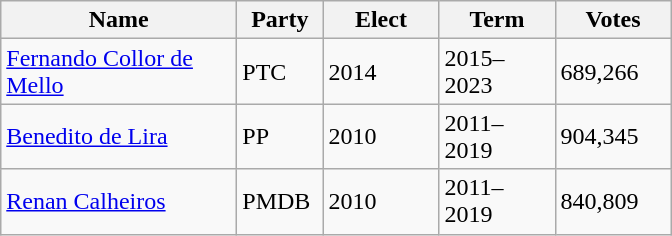<table class="wikitable sortable">
<tr>
<th style="width:150px;">Name</th>
<th style="width:50px;">Party</th>
<th style="width:70px;">Elect</th>
<th style="width:70px;">Term</th>
<th style="width:70px;">Votes</th>
</tr>
<tr>
<td><a href='#'>Fernando Collor de Mello</a></td>
<td>PTC</td>
<td>2014</td>
<td>2015–2023</td>
<td>689,266</td>
</tr>
<tr>
<td><a href='#'>Benedito de Lira</a></td>
<td>PP</td>
<td>2010</td>
<td>2011–2019</td>
<td>904,345</td>
</tr>
<tr>
<td><a href='#'>Renan Calheiros</a></td>
<td>PMDB</td>
<td>2010</td>
<td>2011–2019</td>
<td>840,809</td>
</tr>
</table>
